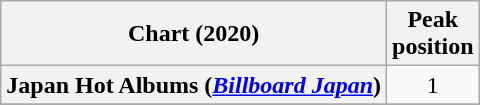<table class="wikitable sortable plainrowheaders" style="text-align:center">
<tr>
<th scope="col">Chart (2020)</th>
<th scope="col">Peak<br>position</th>
</tr>
<tr>
<th scope="row">Japan Hot Albums (<em><a href='#'>Billboard Japan</a></em>)</th>
<td>1</td>
</tr>
<tr>
</tr>
</table>
